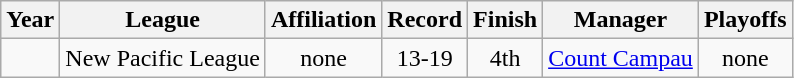<table class="wikitable" style="text-align:center">
<tr>
<th>Year</th>
<th>League</th>
<th>Affiliation</th>
<th>Record</th>
<th>Finish</th>
<th>Manager</th>
<th>Playoffs</th>
</tr>
<tr>
<td></td>
<td>New Pacific League</td>
<td>none</td>
<td>13-19</td>
<td>4th</td>
<td><a href='#'>Count Campau</a></td>
<td>none</td>
</tr>
</table>
